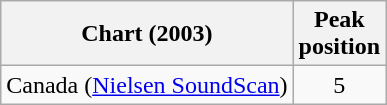<table class="wikitable sortable">
<tr>
<th align="left">Chart (2003)</th>
<th align="center">Peak<br>position</th>
</tr>
<tr>
<td>Canada (<a href='#'>Nielsen SoundScan</a>)</td>
<td align="center">5</td>
</tr>
</table>
